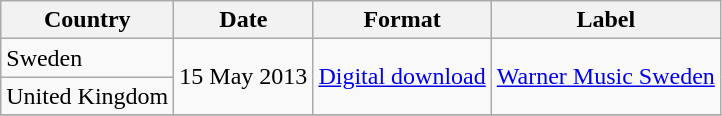<table class="wikitable plainrowheaders">
<tr>
<th scope="col">Country</th>
<th scope="col">Date</th>
<th scope="col">Format</th>
<th scope="col">Label</th>
</tr>
<tr>
<td>Sweden</td>
<td rowspan="2">15 May 2013</td>
<td rowspan="2"><a href='#'>Digital download</a></td>
<td rowspan="2"><a href='#'>Warner Music Sweden</a></td>
</tr>
<tr>
<td>United Kingdom</td>
</tr>
<tr>
</tr>
</table>
